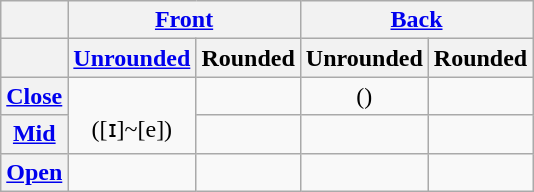<table class="wikitable">
<tr>
<th></th>
<th colspan="2"><a href='#'>Front</a></th>
<th colspan="2"><a href='#'>Back</a></th>
</tr>
<tr class=small>
<th></th>
<th><a href='#'>Unrounded</a></th>
<th>Rounded</th>
<th>Unrounded</th>
<th>Rounded</th>
</tr>
<tr align=center>
<th><a href='#'>Close</a></th>
<td rowspan=2> <br>([ɪ]~[e])</td>
<td></td>
<td>()</td>
<td></td>
</tr>
<tr align=center>
<th><a href='#'>Mid</a></th>
<td></td>
<td></td>
<td></td>
</tr>
<tr align=center>
<th><a href='#'>Open</a></th>
<td></td>
<td></td>
<td></td>
<td></td>
</tr>
</table>
